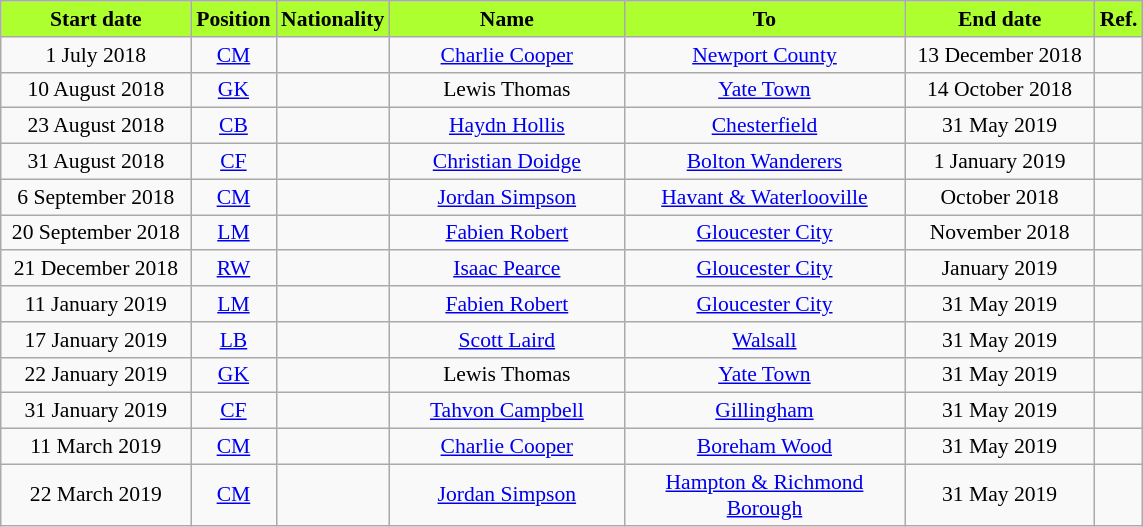<table class="wikitable"  style="text-align:center; font-size:90%; ">
<tr>
<th style="background:#ADFF2F; color:#000000; width:120px;">Start date</th>
<th style="background:#ADFF2F; color:#000000; width:50px;">Position</th>
<th style="background:#ADFF2F; color:#000000; width:50px;">Nationality</th>
<th style="background:#ADFF2F; color:#000000; width:150px;">Name</th>
<th style="background:#ADFF2F; color:#000000; width:180px;">To</th>
<th style="background:#ADFF2F; color:#000000; width:120px;">End date</th>
<th style="background:#ADFF2F; color:#000000; width:25px;">Ref.</th>
</tr>
<tr>
<td>1 July 2018</td>
<td><a href='#'>CM</a></td>
<td></td>
<td><a href='#'>Charlie Cooper</a></td>
<td><a href='#'>Newport County</a></td>
<td>13 December 2018</td>
<td></td>
</tr>
<tr>
<td>10 August 2018</td>
<td><a href='#'>GK</a></td>
<td></td>
<td>Lewis Thomas</td>
<td><a href='#'>Yate Town</a></td>
<td>14 October 2018</td>
<td></td>
</tr>
<tr>
<td>23 August 2018</td>
<td><a href='#'>CB</a></td>
<td></td>
<td><a href='#'>Haydn Hollis</a></td>
<td><a href='#'>Chesterfield</a></td>
<td>31 May 2019</td>
<td></td>
</tr>
<tr>
<td>31 August 2018</td>
<td><a href='#'>CF</a></td>
<td></td>
<td><a href='#'>Christian Doidge</a></td>
<td><a href='#'>Bolton Wanderers</a></td>
<td>1 January 2019</td>
<td></td>
</tr>
<tr>
<td>6 September 2018</td>
<td><a href='#'>CM</a></td>
<td></td>
<td><a href='#'>Jordan Simpson</a></td>
<td><a href='#'>Havant & Waterlooville</a></td>
<td>October 2018</td>
<td></td>
</tr>
<tr>
<td>20 September 2018</td>
<td><a href='#'>LM</a></td>
<td></td>
<td><a href='#'>Fabien Robert</a></td>
<td><a href='#'>Gloucester City</a></td>
<td>November 2018</td>
<td></td>
</tr>
<tr>
<td>21 December 2018</td>
<td><a href='#'>RW</a></td>
<td></td>
<td><a href='#'>Isaac Pearce</a></td>
<td><a href='#'>Gloucester City</a></td>
<td>January 2019</td>
<td></td>
</tr>
<tr>
<td>11 January 2019</td>
<td><a href='#'>LM</a></td>
<td></td>
<td><a href='#'>Fabien Robert</a></td>
<td><a href='#'>Gloucester City</a></td>
<td>31 May 2019</td>
<td></td>
</tr>
<tr>
<td>17 January 2019</td>
<td><a href='#'>LB</a></td>
<td></td>
<td><a href='#'>Scott Laird</a></td>
<td><a href='#'>Walsall</a></td>
<td>31 May 2019</td>
<td></td>
</tr>
<tr>
<td>22 January 2019</td>
<td><a href='#'>GK</a></td>
<td></td>
<td>Lewis Thomas</td>
<td><a href='#'>Yate Town</a></td>
<td>31 May 2019</td>
<td></td>
</tr>
<tr>
<td>31 January 2019</td>
<td><a href='#'>CF</a></td>
<td></td>
<td><a href='#'>Tahvon Campbell</a></td>
<td><a href='#'>Gillingham</a></td>
<td>31 May 2019</td>
<td></td>
</tr>
<tr>
<td>11 March 2019</td>
<td><a href='#'>CM</a></td>
<td></td>
<td><a href='#'>Charlie Cooper</a></td>
<td><a href='#'>Boreham Wood</a></td>
<td>31 May 2019</td>
<td></td>
</tr>
<tr>
<td>22 March 2019</td>
<td><a href='#'>CM</a></td>
<td></td>
<td><a href='#'>Jordan Simpson</a></td>
<td><a href='#'>Hampton & Richmond Borough</a></td>
<td>31 May 2019</td>
<td></td>
</tr>
</table>
